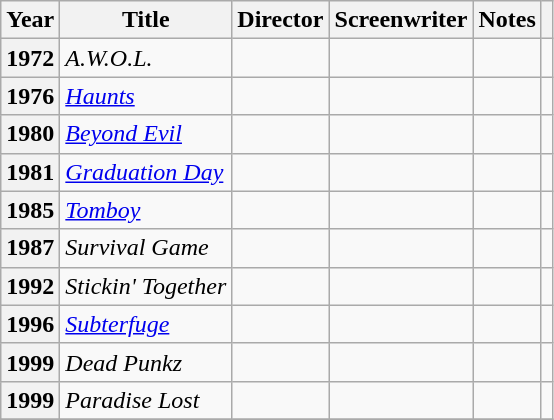<table class="wikitable unsortable plainrowheaders" style="width:%;">
<tr>
<th>Year</th>
<th>Title</th>
<th>Director</th>
<th>Screenwriter</th>
<th>Notes</th>
<th></th>
</tr>
<tr>
<th scope="row">1972</th>
<td><em>A.W.O.L.</em></td>
<td></td>
<td></td>
<td></td>
<td style="text-align:center;"></td>
</tr>
<tr>
<th scope="row">1976</th>
<td><em><a href='#'>Haunts</a></em></td>
<td></td>
<td></td>
<td></td>
<td style="text-align:center;"></td>
</tr>
<tr>
<th scope="row">1980</th>
<td><em><a href='#'>Beyond Evil</a></em></td>
<td></td>
<td></td>
<td></td>
<td style="text-align:center;"></td>
</tr>
<tr>
<th scope="row">1981</th>
<td><em><a href='#'>Graduation Day</a></em></td>
<td></td>
<td></td>
<td></td>
<td style="text-align:center;"></td>
</tr>
<tr>
<th scope="row">1985</th>
<td><em><a href='#'>Tomboy</a></em></td>
<td></td>
<td></td>
<td></td>
<td style="text-align:center;"></td>
</tr>
<tr>
<th scope="row">1987</th>
<td><em>Survival Game</em></td>
<td></td>
<td></td>
<td></td>
<td style="text-align:center;"></td>
</tr>
<tr>
<th scope="row">1992</th>
<td><em>Stickin' Together</em></td>
<td></td>
<td></td>
<td></td>
<td style="text-align:center;"></td>
</tr>
<tr>
<th scope="row">1996</th>
<td><em><a href='#'>Subterfuge</a></em></td>
<td></td>
<td></td>
<td></td>
<td style="text-align:center;"></td>
</tr>
<tr>
<th scope="row">1999</th>
<td><em>Dead Punkz</em></td>
<td></td>
<td></td>
<td></td>
<td style="text-align:center;"></td>
</tr>
<tr>
<th scope="row">1999</th>
<td><em>Paradise Lost</em></td>
<td></td>
<td></td>
<td></td>
<td style="text-align:center;"></td>
</tr>
<tr>
</tr>
</table>
